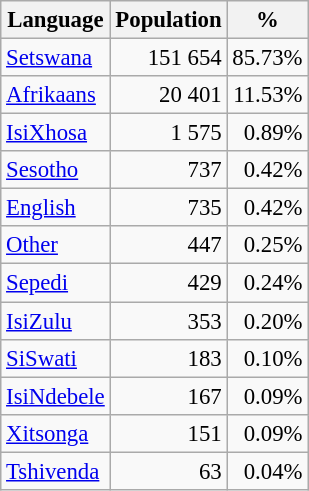<table class="wikitable" style="font-size: 95%; text-align: right">
<tr>
<th>Language</th>
<th>Population</th>
<th>%</th>
</tr>
<tr>
<td align=left><a href='#'>Setswana</a></td>
<td>151 654</td>
<td>85.73%</td>
</tr>
<tr>
<td align=left><a href='#'>Afrikaans</a></td>
<td>20 401</td>
<td>11.53%</td>
</tr>
<tr>
<td align=left><a href='#'>IsiXhosa</a></td>
<td>1 575</td>
<td>0.89%</td>
</tr>
<tr>
<td align=left><a href='#'>Sesotho</a></td>
<td>737</td>
<td>0.42%</td>
</tr>
<tr>
<td align=left><a href='#'>English</a></td>
<td>735</td>
<td>0.42%</td>
</tr>
<tr>
<td align=left><a href='#'>Other</a></td>
<td>447</td>
<td>0.25%</td>
</tr>
<tr>
<td align=left><a href='#'>Sepedi</a></td>
<td>429</td>
<td>0.24%</td>
</tr>
<tr>
<td align=left><a href='#'>IsiZulu</a></td>
<td>353</td>
<td>0.20%</td>
</tr>
<tr>
<td align=left><a href='#'>SiSwati</a></td>
<td>183</td>
<td>0.10%</td>
</tr>
<tr>
<td align=left><a href='#'>IsiNdebele</a></td>
<td>167</td>
<td>0.09%</td>
</tr>
<tr>
<td align=left><a href='#'>Xitsonga</a></td>
<td>151</td>
<td>0.09%</td>
</tr>
<tr>
<td align=left><a href='#'>Tshivenda</a></td>
<td>63</td>
<td>0.04%</td>
</tr>
</table>
